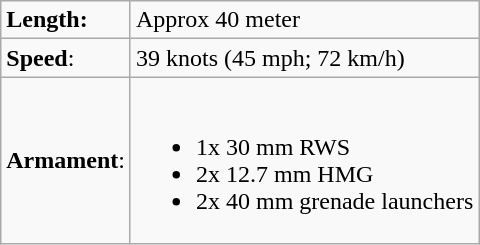<table class="wikitable">
<tr>
<td><strong>Length:</strong></td>
<td>Approx 40 meter</td>
</tr>
<tr>
<td><strong>Speed</strong>:</td>
<td>39 knots (45 mph; 72 km/h)</td>
</tr>
<tr>
<td><strong>Armament</strong>:</td>
<td><br><ul><li>1x 30 mm RWS</li><li>2x 12.7 mm HMG</li><li>2x 40 mm grenade launchers</li></ul></td>
</tr>
</table>
